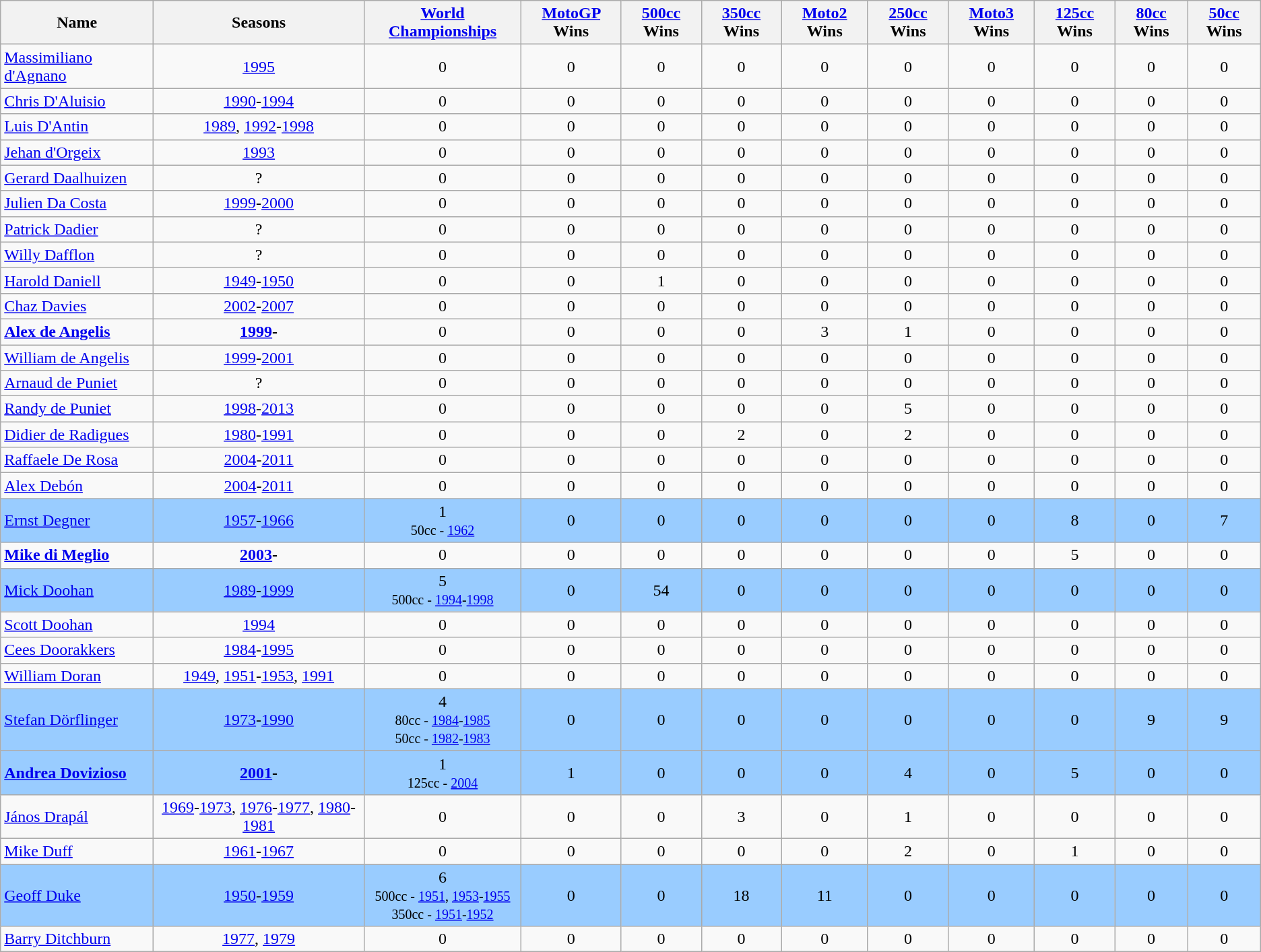<table class="wikitable">
<tr>
<th>Name</th>
<th>Seasons</th>
<th><a href='#'>World Championships</a></th>
<th><a href='#'>MotoGP</a> Wins</th>
<th><a href='#'>500cc</a> Wins</th>
<th><a href='#'>350cc</a> Wins</th>
<th><a href='#'>Moto2</a> Wins</th>
<th><a href='#'>250cc</a> Wins</th>
<th><a href='#'>Moto3</a> Wins</th>
<th><a href='#'>125cc</a> Wins</th>
<th><a href='#'>80cc</a> Wins</th>
<th><a href='#'>50cc</a> Wins</th>
</tr>
<tr align="center">
<td align="left"> <a href='#'>Massimiliano d'Agnano</a></td>
<td><a href='#'>1995</a></td>
<td>0</td>
<td>0</td>
<td>0</td>
<td>0</td>
<td>0</td>
<td>0</td>
<td>0</td>
<td>0</td>
<td>0</td>
<td>0</td>
</tr>
<tr align="center">
<td align="left"> <a href='#'>Chris D'Aluisio</a></td>
<td><a href='#'>1990</a>-<a href='#'>1994</a></td>
<td>0</td>
<td>0</td>
<td>0</td>
<td>0</td>
<td>0</td>
<td>0</td>
<td>0</td>
<td>0</td>
<td>0</td>
<td>0</td>
</tr>
<tr align="center">
<td align="left"> <a href='#'>Luis D'Antin</a></td>
<td><a href='#'>1989</a>, <a href='#'>1992</a>-<a href='#'>1998</a></td>
<td>0</td>
<td>0</td>
<td>0</td>
<td>0</td>
<td>0</td>
<td>0</td>
<td>0</td>
<td>0</td>
<td>0</td>
<td>0</td>
</tr>
<tr align="center">
<td align="left"> <a href='#'>Jehan d'Orgeix</a></td>
<td><a href='#'>1993</a></td>
<td>0</td>
<td>0</td>
<td>0</td>
<td>0</td>
<td>0</td>
<td>0</td>
<td>0</td>
<td>0</td>
<td>0</td>
<td>0</td>
</tr>
<tr align="center">
<td align="left"> <a href='#'>Gerard Daalhuizen</a></td>
<td>?</td>
<td>0</td>
<td>0</td>
<td>0</td>
<td>0</td>
<td>0</td>
<td>0</td>
<td>0</td>
<td>0</td>
<td>0</td>
<td>0</td>
</tr>
<tr align="center">
<td align="left"> <a href='#'>Julien Da Costa</a></td>
<td><a href='#'>1999</a>-<a href='#'>2000</a></td>
<td>0</td>
<td>0</td>
<td>0</td>
<td>0</td>
<td>0</td>
<td>0</td>
<td>0</td>
<td>0</td>
<td>0</td>
<td>0</td>
</tr>
<tr align="center">
<td align="left"> <a href='#'>Patrick Dadier</a></td>
<td>?</td>
<td>0</td>
<td>0</td>
<td>0</td>
<td>0</td>
<td>0</td>
<td>0</td>
<td>0</td>
<td>0</td>
<td>0</td>
<td>0</td>
</tr>
<tr align="center">
<td align="left"> <a href='#'>Willy Dafflon</a></td>
<td>?</td>
<td>0</td>
<td>0</td>
<td>0</td>
<td>0</td>
<td>0</td>
<td>0</td>
<td>0</td>
<td>0</td>
<td>0</td>
<td>0</td>
</tr>
<tr align="center">
<td align="left"> <a href='#'>Harold Daniell</a></td>
<td><a href='#'>1949</a>-<a href='#'>1950</a></td>
<td>0</td>
<td>0</td>
<td>1</td>
<td>0</td>
<td>0</td>
<td>0</td>
<td>0</td>
<td>0</td>
<td>0</td>
<td>0</td>
</tr>
<tr align="center">
<td align="left"> <a href='#'>Chaz Davies</a></td>
<td><a href='#'>2002</a>-<a href='#'>2007</a></td>
<td>0</td>
<td>0</td>
<td>0</td>
<td>0</td>
<td>0</td>
<td>0</td>
<td>0</td>
<td>0</td>
<td>0</td>
<td>0</td>
</tr>
<tr align="center">
<td align="left"> <strong><a href='#'>Alex de Angelis</a></strong></td>
<td><strong><a href='#'>1999</a>-</strong></td>
<td>0</td>
<td>0</td>
<td>0</td>
<td>0</td>
<td>3</td>
<td>1</td>
<td>0</td>
<td>0</td>
<td>0</td>
<td>0</td>
</tr>
<tr align="center">
<td align="left"> <a href='#'>William de Angelis</a></td>
<td><a href='#'>1999</a>-<a href='#'>2001</a></td>
<td>0</td>
<td>0</td>
<td>0</td>
<td>0</td>
<td>0</td>
<td>0</td>
<td>0</td>
<td>0</td>
<td>0</td>
<td>0</td>
</tr>
<tr align="center">
<td align="left"> <a href='#'>Arnaud de Puniet</a></td>
<td>?</td>
<td>0</td>
<td>0</td>
<td>0</td>
<td>0</td>
<td>0</td>
<td>0</td>
<td>0</td>
<td>0</td>
<td>0</td>
<td>0</td>
</tr>
<tr align="center">
<td align="left"> <a href='#'>Randy de Puniet</a></td>
<td><a href='#'>1998</a>-<a href='#'>2013</a></td>
<td>0</td>
<td>0</td>
<td>0</td>
<td>0</td>
<td>0</td>
<td>5</td>
<td>0</td>
<td>0</td>
<td>0</td>
<td>0</td>
</tr>
<tr align="center">
<td align="left"> <a href='#'>Didier de Radigues</a></td>
<td><a href='#'>1980</a>-<a href='#'>1991</a></td>
<td>0</td>
<td>0</td>
<td>0</td>
<td>2</td>
<td>0</td>
<td>2</td>
<td>0</td>
<td>0</td>
<td>0</td>
<td>0</td>
</tr>
<tr align="center">
<td align="left"> <a href='#'>Raffaele De Rosa</a></td>
<td><a href='#'>2004</a>-<a href='#'>2011</a></td>
<td>0</td>
<td>0</td>
<td>0</td>
<td>0</td>
<td>0</td>
<td>0</td>
<td>0</td>
<td>0</td>
<td>0</td>
<td>0</td>
</tr>
<tr align="center">
<td align="left"> <a href='#'>Alex Debón</a></td>
<td><a href='#'>2004</a>-<a href='#'>2011</a></td>
<td>0</td>
<td>0</td>
<td>0</td>
<td>0</td>
<td>0</td>
<td>0</td>
<td>0</td>
<td>0</td>
<td>0</td>
<td>0</td>
</tr>
<tr align="center" style="background:#99CCFF;">
<td align="left"> <a href='#'>Ernst Degner</a></td>
<td><a href='#'>1957</a>-<a href='#'>1966</a></td>
<td>1<br><small>50cc - <a href='#'>1962</a></small></td>
<td>0</td>
<td>0</td>
<td>0</td>
<td>0</td>
<td>0</td>
<td>0</td>
<td>8</td>
<td>0</td>
<td>7</td>
</tr>
<tr align="center">
<td align="left"> <strong><a href='#'>Mike di Meglio</a></strong></td>
<td><strong><a href='#'>2003</a>-</strong></td>
<td>0</td>
<td>0</td>
<td>0</td>
<td>0</td>
<td>0</td>
<td>0</td>
<td>0</td>
<td>5</td>
<td>0</td>
<td>0</td>
</tr>
<tr align="center" style="background:#99CCFF;">
<td align="left"> <a href='#'>Mick Doohan</a></td>
<td><a href='#'>1989</a>-<a href='#'>1999</a></td>
<td>5<br><small>500cc - <a href='#'>1994</a>-<a href='#'>1998</a></small></td>
<td>0</td>
<td>54</td>
<td>0</td>
<td>0</td>
<td>0</td>
<td>0</td>
<td>0</td>
<td>0</td>
<td>0</td>
</tr>
<tr align="center">
<td align="left"> <a href='#'>Scott Doohan</a></td>
<td><a href='#'>1994</a></td>
<td>0</td>
<td>0</td>
<td>0</td>
<td>0</td>
<td>0</td>
<td>0</td>
<td>0</td>
<td>0</td>
<td>0</td>
<td>0</td>
</tr>
<tr align="center">
<td align="left"> <a href='#'>Cees Doorakkers</a></td>
<td><a href='#'>1984</a>-<a href='#'>1995</a></td>
<td>0</td>
<td>0</td>
<td>0</td>
<td>0</td>
<td>0</td>
<td>0</td>
<td>0</td>
<td>0</td>
<td>0</td>
<td>0</td>
</tr>
<tr align="center">
<td align="left"> <a href='#'>William Doran</a></td>
<td><a href='#'>1949</a>, <a href='#'>1951</a>-<a href='#'>1953</a>, <a href='#'>1991</a></td>
<td>0</td>
<td>0</td>
<td>0</td>
<td>0</td>
<td>0</td>
<td>0</td>
<td>0</td>
<td>0</td>
<td>0</td>
<td>0</td>
</tr>
<tr align="center" style="background:#99CCFF;">
<td align="left"> <a href='#'>Stefan Dörflinger</a></td>
<td><a href='#'>1973</a>-<a href='#'>1990</a></td>
<td>4<br><small>80cc - <a href='#'>1984</a>-<a href='#'>1985</a><br>50cc - <a href='#'>1982</a>-<a href='#'>1983</a></small></td>
<td>0</td>
<td>0</td>
<td>0</td>
<td>0</td>
<td>0</td>
<td>0</td>
<td>0</td>
<td>9</td>
<td>9</td>
</tr>
<tr align="center" style="background:#99CCFF;">
<td align="left"> <strong><a href='#'>Andrea Dovizioso</a></strong></td>
<td><strong><a href='#'>2001</a>-</strong></td>
<td>1<br><small>125cc - <a href='#'>2004</a></small></td>
<td>1</td>
<td>0</td>
<td>0</td>
<td>0</td>
<td>4</td>
<td>0</td>
<td>5</td>
<td>0</td>
<td>0</td>
</tr>
<tr align="center">
<td align="left"> <a href='#'>János Drapál</a></td>
<td><a href='#'>1969</a>-<a href='#'>1973</a>, <a href='#'>1976</a>-<a href='#'>1977</a>, <a href='#'>1980</a>-<a href='#'>1981</a></td>
<td>0</td>
<td>0</td>
<td>0</td>
<td>3</td>
<td>0</td>
<td>1</td>
<td>0</td>
<td>0</td>
<td>0</td>
<td>0</td>
</tr>
<tr align="center">
<td align="left"> <a href='#'>Mike Duff</a></td>
<td><a href='#'>1961</a>-<a href='#'>1967</a></td>
<td>0</td>
<td>0</td>
<td>0</td>
<td>0</td>
<td>0</td>
<td>2</td>
<td>0</td>
<td>1</td>
<td>0</td>
<td>0</td>
</tr>
<tr align="center" style="background:#99CCFF;">
<td align="left"> <a href='#'>Geoff Duke</a></td>
<td><a href='#'>1950</a>-<a href='#'>1959</a></td>
<td>6<br><small>500cc - <a href='#'>1951</a>, <a href='#'>1953</a>-<a href='#'>1955</a><br>350cc - <a href='#'>1951</a>-<a href='#'>1952</a></small></td>
<td>0</td>
<td>0</td>
<td>18</td>
<td>11</td>
<td>0</td>
<td>0</td>
<td>0</td>
<td>0</td>
<td>0</td>
</tr>
<tr align="center">
<td align="left"> <a href='#'>Barry Ditchburn</a></td>
<td><a href='#'>1977</a>, <a href='#'>1979</a></td>
<td>0</td>
<td>0</td>
<td>0</td>
<td>0</td>
<td>0</td>
<td>0</td>
<td>0</td>
<td>0</td>
<td>0</td>
<td>0</td>
</tr>
</table>
